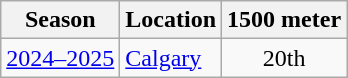<table class="wikitable" style="display: inline-table;">
<tr>
<th>Season</th>
<th>Location</th>
<th colspan="1">1500 meter</th>
</tr>
<tr style="text-align:center">
<td><a href='#'>2024–2025</a></td>
<td align=left> <a href='#'>Calgary</a></td>
<td>20th</td>
</tr>
</table>
